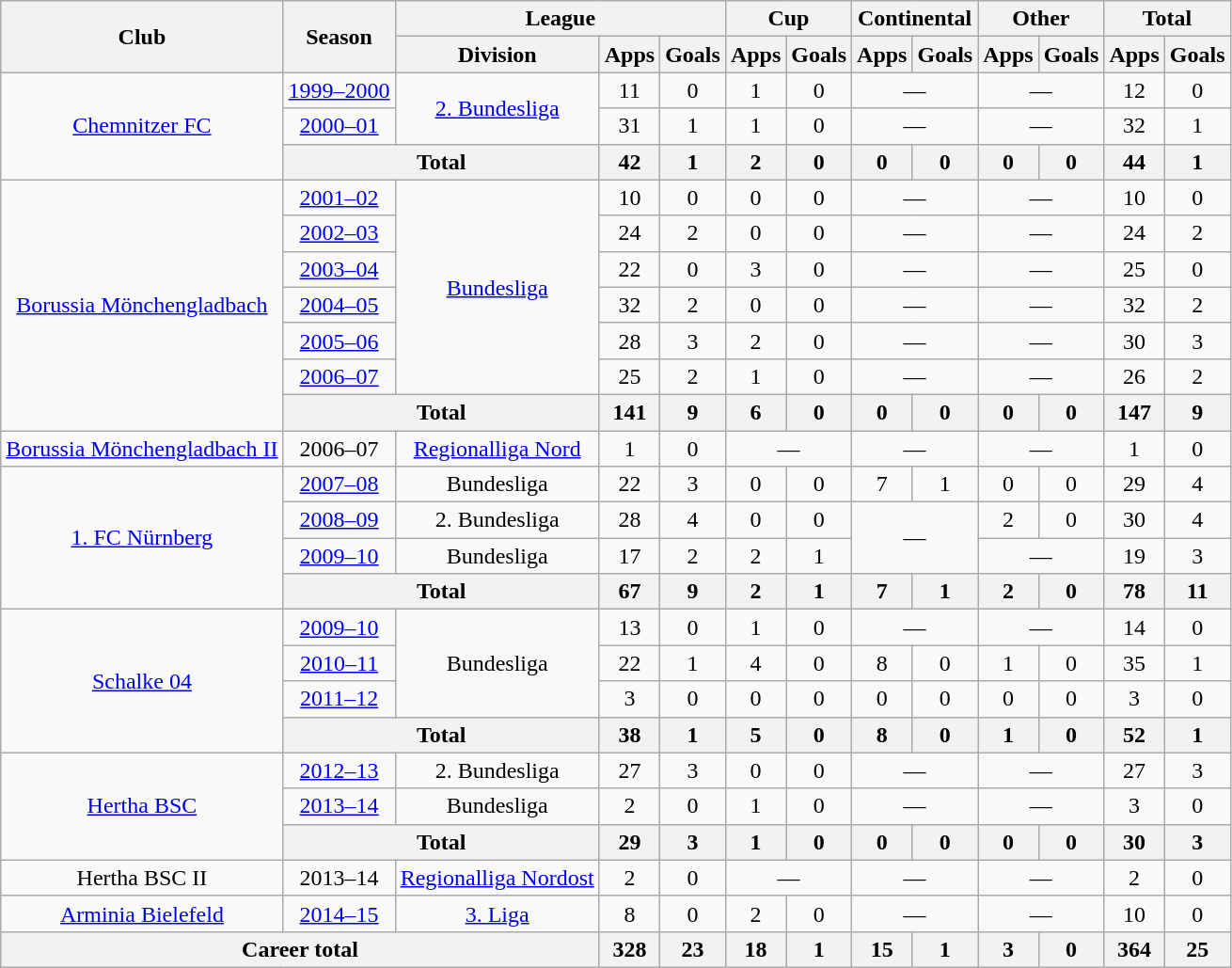<table class="wikitable" style="text-align:center">
<tr>
<th rowspan="2">Club</th>
<th rowspan="2">Season</th>
<th colspan="3">League</th>
<th colspan="2">Cup</th>
<th colspan="2">Continental</th>
<th colspan="2">Other</th>
<th colspan="2">Total</th>
</tr>
<tr>
<th>Division</th>
<th>Apps</th>
<th>Goals</th>
<th>Apps</th>
<th>Goals</th>
<th>Apps</th>
<th>Goals</th>
<th>Apps</th>
<th>Goals</th>
<th>Apps</th>
<th>Goals</th>
</tr>
<tr>
<td rowspan="3"><a href='#'>Chemnitzer FC</a></td>
<td><a href='#'>1999–2000</a></td>
<td rowspan="2"><a href='#'>2. Bundesliga</a></td>
<td>11</td>
<td>0</td>
<td>1</td>
<td>0</td>
<td colspan="2">—</td>
<td colspan="2">—</td>
<td>12</td>
<td>0</td>
</tr>
<tr>
<td><a href='#'>2000–01</a></td>
<td>31</td>
<td>1</td>
<td>1</td>
<td>0</td>
<td colspan="2">—</td>
<td colspan="2">—</td>
<td>32</td>
<td>1</td>
</tr>
<tr>
<th colspan="2">Total</th>
<th>42</th>
<th>1</th>
<th>2</th>
<th>0</th>
<th>0</th>
<th>0</th>
<th>0</th>
<th>0</th>
<th>44</th>
<th>1</th>
</tr>
<tr>
<td rowspan="7"><a href='#'>Borussia Mönchengladbach</a></td>
<td><a href='#'>2001–02</a></td>
<td rowspan="6"><a href='#'>Bundesliga</a></td>
<td>10</td>
<td>0</td>
<td>0</td>
<td>0</td>
<td colspan="2">—</td>
<td colspan="2">—</td>
<td>10</td>
<td>0</td>
</tr>
<tr>
<td><a href='#'>2002–03</a></td>
<td>24</td>
<td>2</td>
<td>0</td>
<td>0</td>
<td colspan="2">—</td>
<td colspan="2">—</td>
<td>24</td>
<td>2</td>
</tr>
<tr>
<td><a href='#'>2003–04</a></td>
<td>22</td>
<td>0</td>
<td>3</td>
<td>0</td>
<td colspan="2">—</td>
<td colspan="2">—</td>
<td>25</td>
<td>0</td>
</tr>
<tr>
<td><a href='#'>2004–05</a></td>
<td>32</td>
<td>2</td>
<td>0</td>
<td>0</td>
<td colspan="2">—</td>
<td colspan="2">—</td>
<td>32</td>
<td>2</td>
</tr>
<tr>
<td><a href='#'>2005–06</a></td>
<td>28</td>
<td>3</td>
<td>2</td>
<td>0</td>
<td colspan="2">—</td>
<td colspan="2">—</td>
<td>30</td>
<td>3</td>
</tr>
<tr>
<td><a href='#'>2006–07</a></td>
<td>25</td>
<td>2</td>
<td>1</td>
<td>0</td>
<td colspan="2">—</td>
<td colspan="2">—</td>
<td>26</td>
<td>2</td>
</tr>
<tr>
<th colspan="2">Total</th>
<th>141</th>
<th>9</th>
<th>6</th>
<th>0</th>
<th>0</th>
<th>0</th>
<th>0</th>
<th>0</th>
<th>147</th>
<th>9</th>
</tr>
<tr>
<td><a href='#'>Borussia Mönchengladbach II</a></td>
<td>2006–07</td>
<td><a href='#'>Regionalliga Nord</a></td>
<td>1</td>
<td>0</td>
<td colspan="2">—</td>
<td colspan="2">—</td>
<td colspan="2">—</td>
<td>1</td>
<td>0</td>
</tr>
<tr>
<td rowspan="4"><a href='#'>1. FC Nürnberg</a></td>
<td><a href='#'>2007–08</a></td>
<td>Bundesliga</td>
<td>22</td>
<td>3</td>
<td>0</td>
<td>0</td>
<td>7</td>
<td>1</td>
<td>0</td>
<td>0</td>
<td>29</td>
<td>4</td>
</tr>
<tr>
<td><a href='#'>2008–09</a></td>
<td>2. Bundesliga</td>
<td>28</td>
<td>4</td>
<td>0</td>
<td>0</td>
<td rowspan="2" colspan="2">—</td>
<td>2</td>
<td>0</td>
<td>30</td>
<td>4</td>
</tr>
<tr>
<td><a href='#'>2009–10</a></td>
<td>Bundesliga</td>
<td>17</td>
<td>2</td>
<td>2</td>
<td>1</td>
<td colspan="2">—</td>
<td>19</td>
<td>3</td>
</tr>
<tr>
<th colspan="2">Total</th>
<th>67</th>
<th>9</th>
<th>2</th>
<th>1</th>
<th>7</th>
<th>1</th>
<th>2</th>
<th>0</th>
<th>78</th>
<th>11</th>
</tr>
<tr>
<td rowspan="4"><a href='#'>Schalke 04</a></td>
<td><a href='#'>2009–10</a></td>
<td rowspan="3">Bundesliga</td>
<td>13</td>
<td>0</td>
<td>1</td>
<td>0</td>
<td colspan="2">—</td>
<td colspan="2">—</td>
<td>14</td>
<td>0</td>
</tr>
<tr>
<td><a href='#'>2010–11</a></td>
<td>22</td>
<td>1</td>
<td>4</td>
<td>0</td>
<td>8</td>
<td>0</td>
<td>1</td>
<td>0</td>
<td>35</td>
<td>1</td>
</tr>
<tr>
<td><a href='#'>2011–12</a></td>
<td>3</td>
<td>0</td>
<td>0</td>
<td>0</td>
<td>0</td>
<td>0</td>
<td>0</td>
<td>0</td>
<td>3</td>
<td>0</td>
</tr>
<tr>
<th colspan="2">Total</th>
<th>38</th>
<th>1</th>
<th>5</th>
<th>0</th>
<th>8</th>
<th>0</th>
<th>1</th>
<th>0</th>
<th>52</th>
<th>1</th>
</tr>
<tr>
<td rowspan="3"><a href='#'>Hertha BSC</a></td>
<td><a href='#'>2012–13</a></td>
<td>2. Bundesliga</td>
<td>27</td>
<td>3</td>
<td>0</td>
<td>0</td>
<td colspan="2">—</td>
<td colspan="2">—</td>
<td>27</td>
<td>3</td>
</tr>
<tr>
<td><a href='#'>2013–14</a></td>
<td>Bundesliga</td>
<td>2</td>
<td>0</td>
<td>1</td>
<td>0</td>
<td colspan="2">—</td>
<td colspan="2">—</td>
<td>3</td>
<td>0</td>
</tr>
<tr>
<th colspan="2">Total</th>
<th>29</th>
<th>3</th>
<th>1</th>
<th>0</th>
<th>0</th>
<th>0</th>
<th>0</th>
<th>0</th>
<th>30</th>
<th>3</th>
</tr>
<tr>
<td>Hertha BSC II</td>
<td>2013–14</td>
<td><a href='#'>Regionalliga Nordost</a></td>
<td>2</td>
<td>0</td>
<td colspan="2">—</td>
<td colspan="2">—</td>
<td colspan="2">—</td>
<td>2</td>
<td>0</td>
</tr>
<tr>
<td><a href='#'>Arminia Bielefeld</a></td>
<td><a href='#'>2014–15</a></td>
<td><a href='#'>3. Liga</a></td>
<td>8</td>
<td>0</td>
<td>2</td>
<td>0</td>
<td colspan="2">—</td>
<td colspan="2">—</td>
<td>10</td>
<td>0</td>
</tr>
<tr>
<th colspan="3">Career total</th>
<th>328</th>
<th>23</th>
<th>18</th>
<th>1</th>
<th>15</th>
<th>1</th>
<th>3</th>
<th>0</th>
<th>364</th>
<th>25</th>
</tr>
</table>
